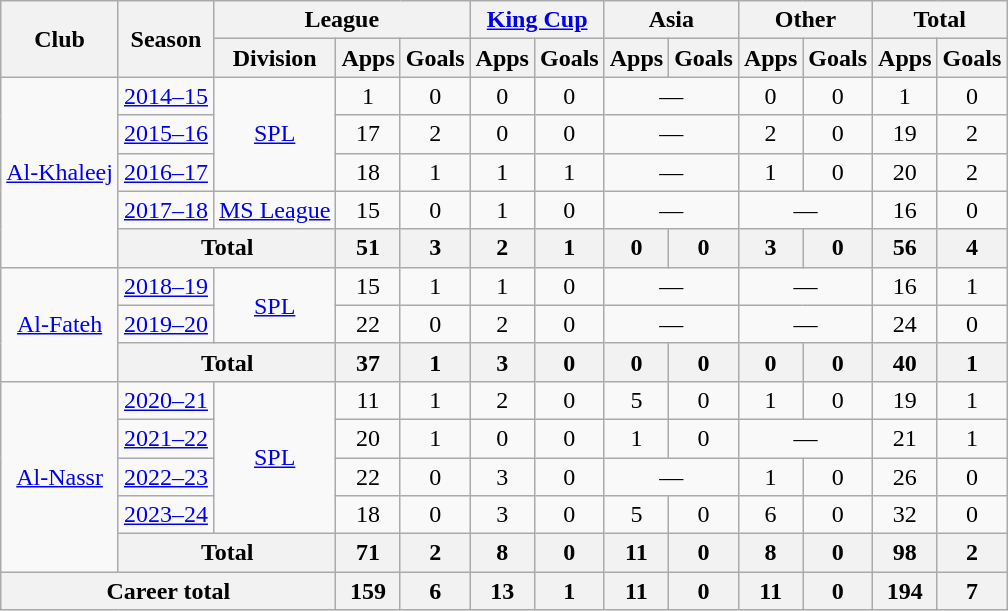<table class=wikitable style=text-align:center>
<tr>
<th rowspan="2">Club</th>
<th rowspan="2">Season</th>
<th colspan="3">League</th>
<th colspan="2"><a href='#'>King Cup</a></th>
<th colspan="2">Asia</th>
<th colspan="2">Other</th>
<th colspan="2">Total</th>
</tr>
<tr>
<th>Division</th>
<th>Apps</th>
<th>Goals</th>
<th>Apps</th>
<th>Goals</th>
<th>Apps</th>
<th>Goals</th>
<th>Apps</th>
<th>Goals</th>
<th>Apps</th>
<th>Goals</th>
</tr>
<tr>
<td rowspan="5"><a href='#'>Al-Khaleej</a></td>
<td><a href='#'>2014–15</a></td>
<td rowspan="3"><a href='#'>SPL</a></td>
<td>1</td>
<td>0</td>
<td>0</td>
<td>0</td>
<td colspan="2">—</td>
<td>0</td>
<td>0</td>
<td>1</td>
<td>0</td>
</tr>
<tr>
<td><a href='#'>2015–16</a></td>
<td>17</td>
<td>2</td>
<td>0</td>
<td>0</td>
<td colspan="2">—</td>
<td>2</td>
<td>0</td>
<td>19</td>
<td>2</td>
</tr>
<tr>
<td><a href='#'>2016–17</a></td>
<td>18</td>
<td>1</td>
<td>1</td>
<td>1</td>
<td colspan="2">—</td>
<td>1</td>
<td>0</td>
<td>20</td>
<td>2</td>
</tr>
<tr>
<td><a href='#'>2017–18</a></td>
<td><a href='#'>MS League</a></td>
<td>15</td>
<td>0</td>
<td>1</td>
<td>0</td>
<td colspan="2">—</td>
<td colspan="2">—</td>
<td>16</td>
<td>0</td>
</tr>
<tr>
<th colspan="2">Total</th>
<th>51</th>
<th>3</th>
<th>2</th>
<th>1</th>
<th>0</th>
<th>0</th>
<th>3</th>
<th>0</th>
<th>56</th>
<th>4</th>
</tr>
<tr>
<td rowspan="3"><a href='#'>Al-Fateh</a></td>
<td><a href='#'>2018–19</a></td>
<td rowspan="2"><a href='#'>SPL</a></td>
<td>15</td>
<td>1</td>
<td>1</td>
<td>0</td>
<td colspan="2">—</td>
<td colspan="2">—</td>
<td>16</td>
<td>1</td>
</tr>
<tr>
<td><a href='#'>2019–20</a></td>
<td>22</td>
<td>0</td>
<td>2</td>
<td>0</td>
<td colspan="2">—</td>
<td colspan="2">—</td>
<td>24</td>
<td>0</td>
</tr>
<tr>
<th colspan="2">Total</th>
<th>37</th>
<th>1</th>
<th>3</th>
<th>0</th>
<th>0</th>
<th>0</th>
<th>0</th>
<th>0</th>
<th>40</th>
<th>1</th>
</tr>
<tr>
<td rowspan=5><a href='#'>Al-Nassr</a></td>
<td><a href='#'>2020–21</a></td>
<td rowspan=4><a href='#'>SPL</a></td>
<td>11</td>
<td>1</td>
<td>2</td>
<td>0</td>
<td>5</td>
<td>0</td>
<td>1</td>
<td>0</td>
<td>19</td>
<td>1</td>
</tr>
<tr>
<td><a href='#'>2021–22</a></td>
<td>20</td>
<td>1</td>
<td>0</td>
<td>0</td>
<td>1</td>
<td>0</td>
<td colspan="2">—</td>
<td>21</td>
<td>1</td>
</tr>
<tr>
<td><a href='#'>2022–23</a></td>
<td>22</td>
<td>0</td>
<td>3</td>
<td>0</td>
<td colspan="2">—</td>
<td>1</td>
<td>0</td>
<td>26</td>
<td>0</td>
</tr>
<tr>
<td><a href='#'>2023–24</a></td>
<td>18</td>
<td>0</td>
<td>3</td>
<td>0</td>
<td>5</td>
<td>0</td>
<td>6</td>
<td>0</td>
<td>32</td>
<td>0</td>
</tr>
<tr>
<th colspan="2">Total</th>
<th>71</th>
<th>2</th>
<th>8</th>
<th>0</th>
<th>11</th>
<th>0</th>
<th>8</th>
<th>0</th>
<th>98</th>
<th>2</th>
</tr>
<tr>
<th colspan="3">Career total</th>
<th>159</th>
<th>6</th>
<th>13</th>
<th>1</th>
<th>11</th>
<th>0</th>
<th>11</th>
<th>0</th>
<th>194</th>
<th>7</th>
</tr>
</table>
